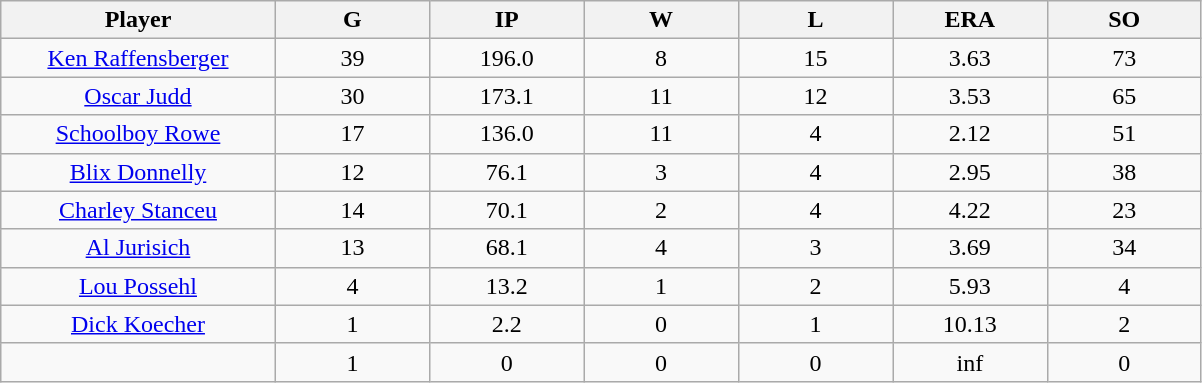<table class="wikitable sortable">
<tr>
<th bgcolor="#DDDDFF" width="16%">Player</th>
<th bgcolor="#DDDDFF" width="9%">G</th>
<th bgcolor="#DDDDFF" width="9%">IP</th>
<th bgcolor="#DDDDFF" width="9%">W</th>
<th bgcolor="#DDDDFF" width="9%">L</th>
<th bgcolor="#DDDDFF" width="9%">ERA</th>
<th bgcolor="#DDDDFF" width="9%">SO</th>
</tr>
<tr align="center">
<td><a href='#'>Ken Raffensberger</a></td>
<td>39</td>
<td>196.0</td>
<td>8</td>
<td>15</td>
<td>3.63</td>
<td>73</td>
</tr>
<tr align=center>
<td><a href='#'>Oscar Judd</a></td>
<td>30</td>
<td>173.1</td>
<td>11</td>
<td>12</td>
<td>3.53</td>
<td>65</td>
</tr>
<tr align=center>
<td><a href='#'>Schoolboy Rowe</a></td>
<td>17</td>
<td>136.0</td>
<td>11</td>
<td>4</td>
<td>2.12</td>
<td>51</td>
</tr>
<tr align=center>
<td><a href='#'>Blix Donnelly</a></td>
<td>12</td>
<td>76.1</td>
<td>3</td>
<td>4</td>
<td>2.95</td>
<td>38</td>
</tr>
<tr align=center>
<td><a href='#'>Charley Stanceu</a></td>
<td>14</td>
<td>70.1</td>
<td>2</td>
<td>4</td>
<td>4.22</td>
<td>23</td>
</tr>
<tr align=center>
<td><a href='#'>Al Jurisich</a></td>
<td>13</td>
<td>68.1</td>
<td>4</td>
<td>3</td>
<td>3.69</td>
<td>34</td>
</tr>
<tr align=center>
<td><a href='#'>Lou Possehl</a></td>
<td>4</td>
<td>13.2</td>
<td>1</td>
<td>2</td>
<td>5.93</td>
<td>4</td>
</tr>
<tr align=center>
<td><a href='#'>Dick Koecher</a></td>
<td>1</td>
<td>2.2</td>
<td>0</td>
<td>1</td>
<td>10.13</td>
<td>2</td>
</tr>
<tr align=center>
<td></td>
<td>1</td>
<td>0</td>
<td>0</td>
<td>0</td>
<td>inf</td>
<td>0</td>
</tr>
</table>
